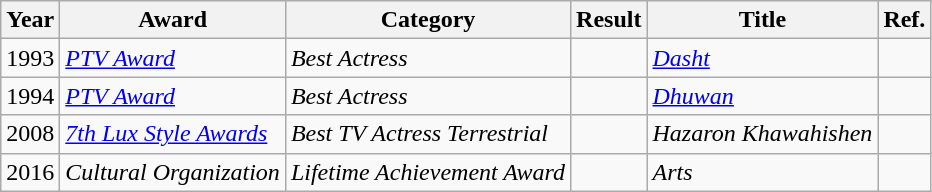<table class="wikitable">
<tr>
<th>Year</th>
<th>Award</th>
<th>Category</th>
<th>Result</th>
<th>Title</th>
<th>Ref.</th>
</tr>
<tr>
<td>1993</td>
<td><em><a href='#'>PTV Award</a></em></td>
<td><em>Best Actress</em></td>
<td></td>
<td><em><a href='#'>Dasht</a></em></td>
<td></td>
</tr>
<tr>
<td>1994</td>
<td><em><a href='#'>PTV Award</a></em></td>
<td><em>Best Actress</em></td>
<td></td>
<td><em><a href='#'>Dhuwan</a></em></td>
<td></td>
</tr>
<tr>
<td>2008</td>
<td><em><a href='#'>7th Lux Style Awards</a></em></td>
<td><em>Best TV Actress Terrestrial</em></td>
<td></td>
<td><em>Hazaron Khawahishen</em></td>
<td></td>
</tr>
<tr>
<td>2016</td>
<td><em>Cultural Organization</em></td>
<td><em>Lifetime Achievement Award</em></td>
<td></td>
<td><em>Arts</em></td>
<td></td>
</tr>
</table>
